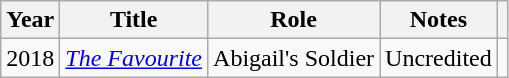<table class="wikitable plainrowheaders sortable">
<tr>
<th>Year</th>
<th>Title</th>
<th>Role</th>
<th class="unsortable">Notes</th>
<th class="unsortable"></th>
</tr>
<tr>
<td>2018</td>
<td><em><a href='#'>The Favourite</a></em></td>
<td>Abigail's Soldier</td>
<td>Uncredited</td>
<td></td>
</tr>
</table>
